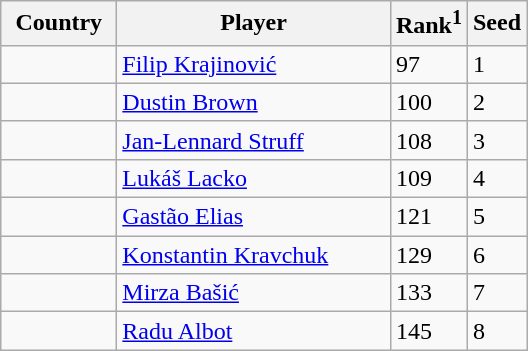<table class="sortable wikitable">
<tr>
<th width="70">Country</th>
<th width="175">Player</th>
<th>Rank<sup>1</sup></th>
<th>Seed</th>
</tr>
<tr>
<td></td>
<td><a href='#'>Filip Krajinović</a></td>
<td>97</td>
<td>1</td>
</tr>
<tr>
<td></td>
<td><a href='#'>Dustin Brown</a></td>
<td>100</td>
<td>2</td>
</tr>
<tr>
<td></td>
<td><a href='#'>Jan-Lennard Struff</a></td>
<td>108</td>
<td>3</td>
</tr>
<tr>
<td></td>
<td><a href='#'>Lukáš Lacko</a></td>
<td>109</td>
<td>4</td>
</tr>
<tr>
<td></td>
<td><a href='#'>Gastão Elias</a></td>
<td>121</td>
<td>5</td>
</tr>
<tr>
<td></td>
<td><a href='#'>Konstantin Kravchuk</a></td>
<td>129</td>
<td>6</td>
</tr>
<tr>
<td></td>
<td><a href='#'>Mirza Bašić</a></td>
<td>133</td>
<td>7</td>
</tr>
<tr>
<td></td>
<td><a href='#'>Radu Albot</a></td>
<td>145</td>
<td>8</td>
</tr>
</table>
